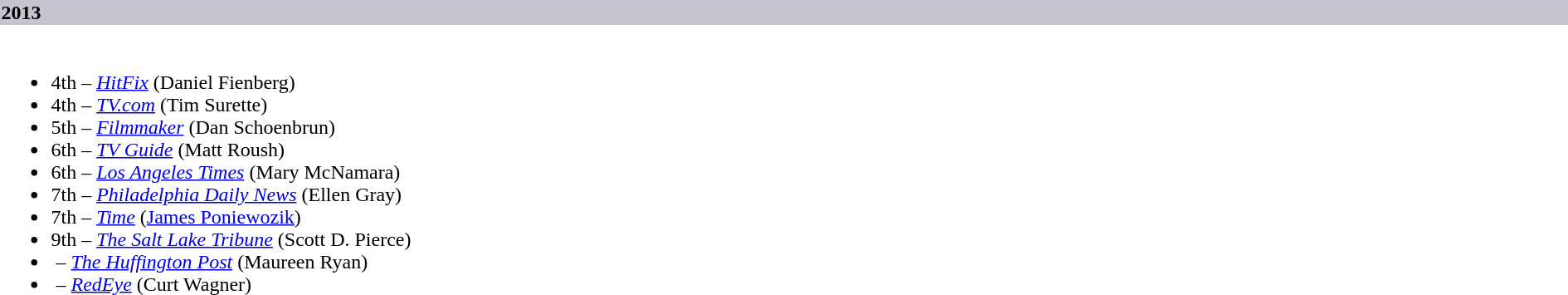<table>
<tr>
<th style="width:25%; background:#C4C3D0; text-align:left">2013</th>
</tr>
<tr>
<td colspan=><br><ul><li>4th – <em><a href='#'>HitFix</a></em> (Daniel Fienberg)</li><li>4th – <em><a href='#'>TV.com</a></em> (Tim Surette)</li><li>5th – <em><a href='#'>Filmmaker</a></em> (Dan Schoenbrun)</li><li>6th – <em><a href='#'>TV Guide</a></em> (Matt Roush)</li><li>6th – <em><a href='#'>Los Angeles Times</a></em> (Mary McNamara)</li><li>7th – <em><a href='#'>Philadelphia Daily News</a></em> (Ellen Gray)</li><li>7th – <em><a href='#'>Time</a></em> (<a href='#'>James Poniewozik</a>)</li><li>9th – <em><a href='#'>The Salt Lake Tribune</a></em> (Scott D. Pierce)</li><li> – <em><a href='#'>The Huffington Post</a></em> (Maureen Ryan)</li><li> – <em><a href='#'>RedEye</a></em> (Curt Wagner)</li></ul></td>
</tr>
</table>
